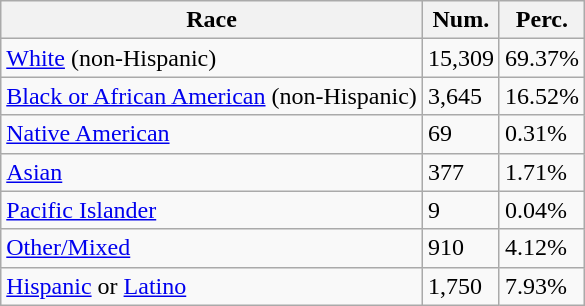<table class="wikitable">
<tr>
<th>Race</th>
<th>Num.</th>
<th>Perc.</th>
</tr>
<tr>
<td><a href='#'>White</a> (non-Hispanic)</td>
<td>15,309</td>
<td>69.37%</td>
</tr>
<tr>
<td><a href='#'>Black or African American</a> (non-Hispanic)</td>
<td>3,645</td>
<td>16.52%</td>
</tr>
<tr>
<td><a href='#'>Native American</a></td>
<td>69</td>
<td>0.31%</td>
</tr>
<tr>
<td><a href='#'>Asian</a></td>
<td>377</td>
<td>1.71%</td>
</tr>
<tr>
<td><a href='#'>Pacific Islander</a></td>
<td>9</td>
<td>0.04%</td>
</tr>
<tr>
<td><a href='#'>Other/Mixed</a></td>
<td>910</td>
<td>4.12%</td>
</tr>
<tr>
<td><a href='#'>Hispanic</a> or <a href='#'>Latino</a></td>
<td>1,750</td>
<td>7.93%</td>
</tr>
</table>
